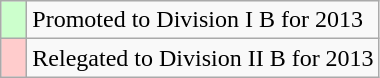<table class="wikitable">
<tr>
<td width=10px bgcolor="#ccffcc"></td>
<td>Promoted to Division I B for 2013</td>
</tr>
<tr>
<td width=10px bgcolor="#ffcccc"></td>
<td>Relegated to Division II B for 2013</td>
</tr>
</table>
